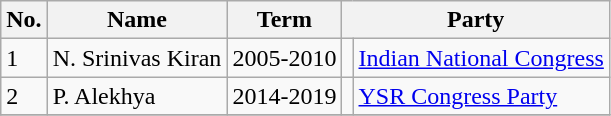<table class="wikitable">
<tr>
<th>No.</th>
<th>Name</th>
<th>Term</th>
<th colspan=2>Party</th>
</tr>
<tr>
<td>1</td>
<td>N. Srinivas Kiran</td>
<td>2005-2010</td>
<td bgcolor=></td>
<td><a href='#'>Indian National Congress</a></td>
</tr>
<tr>
<td>2</td>
<td>P. Alekhya</td>
<td>2014-2019</td>
<td bgcolor=></td>
<td><a href='#'>YSR Congress Party</a></td>
</tr>
<tr>
</tr>
</table>
